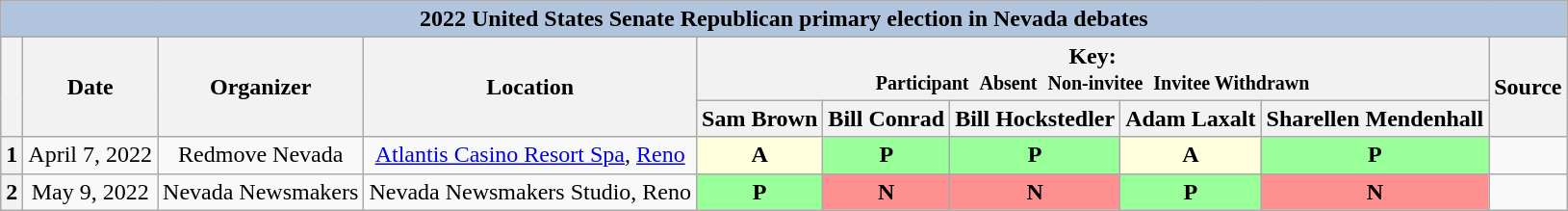<table class="wikitable" style="text-align:center;">
<tr>
<th colspan="12" style="background-color:#B0C4DE;">2022 United States Senate Republican primary election in Nevada debates</th>
</tr>
<tr>
<th rowspan="2"></th>
<th rowspan="2">Date</th>
<th rowspan="2">Organizer</th>
<th rowspan="2">Location</th>
<th colspan="5">Key:<br> <small>Participant </small>  <small>Absent </small>  <small>Non-invitee </small>  <small>Invitee  Withdrawn</small></th>
<th rowspan="2">Source</th>
</tr>
<tr>
<th>Sam Brown</th>
<th>Bill Conrad</th>
<th>Bill Hockstedler</th>
<th>Adam Laxalt</th>
<th>Sharellen Mendenhall</th>
</tr>
<tr>
<th>1</th>
<td>April 7, 2022</td>
<td>Redmove Nevada</td>
<td><a href='#'>Atlantis Casino Resort Spa</a>, <a href='#'>Reno</a></td>
<td style="background-color:#FFFFDD;"><strong>A</strong></td>
<td style="background-color:#99FF99;"><strong>P</strong></td>
<td style="background-color:#99FF99;"><strong>P</strong></td>
<td style="background-color:#FFFFDD;"><strong>A</strong></td>
<td style="background-color:#99FF99;"><strong>P</strong></td>
<td></td>
</tr>
<tr>
<th>2</th>
<td>May 9, 2022</td>
<td>Nevada Newsmakers</td>
<td>Nevada Newsmakers Studio, Reno</td>
<td style="background-color:#99FF99;"><strong>P</strong></td>
<td style="background-color:#ff9090;"><strong>N</strong></td>
<td style="background-color:#ff9090;"><strong>N</strong></td>
<td style="background-color:#99FF99;"><strong>P</strong></td>
<td style="background-color:#ff9090;"><strong>N</strong></td>
<td></td>
</tr>
</table>
